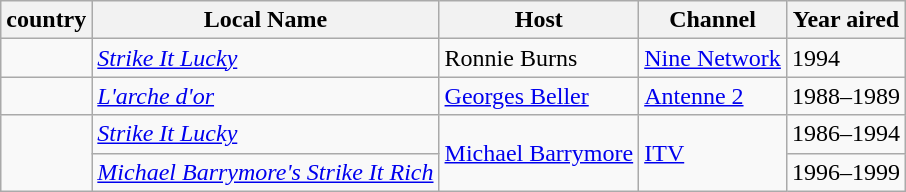<table class="wikitable">
<tr>
<th>country</th>
<th>Local Name</th>
<th>Host</th>
<th>Channel</th>
<th>Year aired</th>
</tr>
<tr>
<td></td>
<td><em><a href='#'>Strike It Lucky</a></em></td>
<td>Ronnie Burns</td>
<td><a href='#'>Nine Network</a></td>
<td>1994</td>
</tr>
<tr>
<td></td>
<td><em><a href='#'>L'arche d'or</a></em></td>
<td><a href='#'>Georges Beller</a></td>
<td><a href='#'>Antenne 2</a></td>
<td>1988–1989</td>
</tr>
<tr>
<td rowspan=2></td>
<td><em><a href='#'>Strike It Lucky</a></em></td>
<td rowspan=2><a href='#'>Michael Barrymore</a></td>
<td rowspan=2><a href='#'>ITV</a></td>
<td>1986–1994</td>
</tr>
<tr>
<td><em><a href='#'>Michael Barrymore's Strike It Rich</a></em></td>
<td>1996–1999</td>
</tr>
</table>
